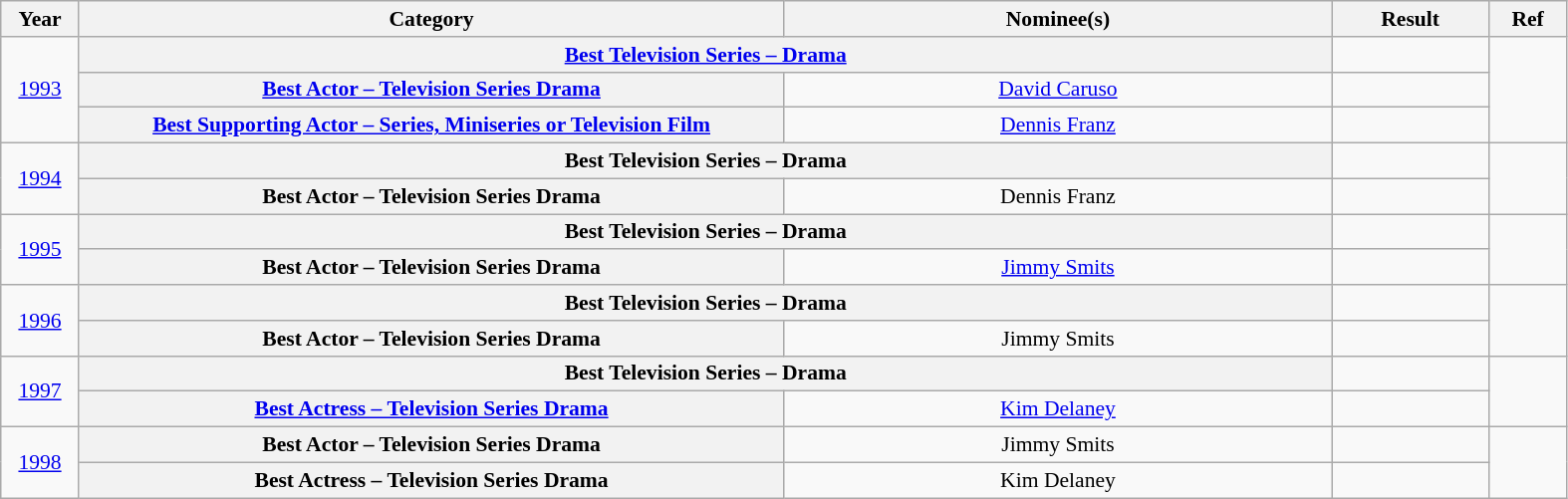<table class="wikitable plainrowheaders" style="font-size: 90%; text-align:center" width=83%>
<tr>
<th scope="col" width="5%">Year</th>
<th scope="col" width="45%">Category</th>
<th scope="col" width="35%">Nominee(s)</th>
<th scope="col" width="10%">Result</th>
<th scope="col" width="5%">Ref</th>
</tr>
<tr>
<td rowspan="3"><a href='#'>1993</a></td>
<th scope="row" style="text-align:center" colspan="2"><a href='#'>Best Television Series – Drama</a></th>
<td></td>
<td rowspan="3"></td>
</tr>
<tr>
<th scope="row" style="text-align:center"><a href='#'>Best Actor – Television Series Drama</a></th>
<td><a href='#'>David Caruso</a> </td>
<td></td>
</tr>
<tr>
<th scope="row" style="text-align:center"><a href='#'>Best Supporting Actor – Series, Miniseries or Television Film</a></th>
<td><a href='#'>Dennis Franz</a> </td>
<td></td>
</tr>
<tr>
<td rowspan="2"><a href='#'>1994</a></td>
<th scope="row" style="text-align:center" colspan="2">Best Television Series – Drama</th>
<td></td>
<td rowspan="2"></td>
</tr>
<tr>
<th scope="row" style="text-align:center">Best Actor – Television Series Drama</th>
<td>Dennis Franz </td>
<td></td>
</tr>
<tr>
<td rowspan="2"><a href='#'>1995</a></td>
<th scope="row" style="text-align:center" colspan="2">Best Television Series – Drama</th>
<td></td>
<td rowspan="2"></td>
</tr>
<tr>
<th scope="row" style="text-align:center">Best Actor – Television Series Drama</th>
<td><a href='#'>Jimmy Smits</a> </td>
<td></td>
</tr>
<tr>
<td rowspan="2"><a href='#'>1996</a></td>
<th scope="row" style="text-align:center" colspan="2">Best Television Series – Drama</th>
<td></td>
<td rowspan="2"></td>
</tr>
<tr>
<th scope="row" style="text-align:center">Best Actor – Television Series Drama</th>
<td>Jimmy Smits </td>
<td></td>
</tr>
<tr>
<td rowspan="2"><a href='#'>1997</a></td>
<th scope="row" style="text-align:center" colspan="2">Best Television Series – Drama</th>
<td></td>
<td rowspan="2"></td>
</tr>
<tr>
<th scope="row" style="text-align:center"><a href='#'>Best Actress – Television Series Drama</a></th>
<td><a href='#'>Kim Delaney</a> </td>
<td></td>
</tr>
<tr>
<td rowspan="2"><a href='#'>1998</a></td>
<th scope="row" style="text-align:center">Best Actor – Television Series Drama</th>
<td>Jimmy Smits </td>
<td></td>
<td rowspan="2"></td>
</tr>
<tr>
<th scope="row" style="text-align:center">Best Actress – Television Series Drama</th>
<td>Kim Delaney </td>
<td></td>
</tr>
</table>
